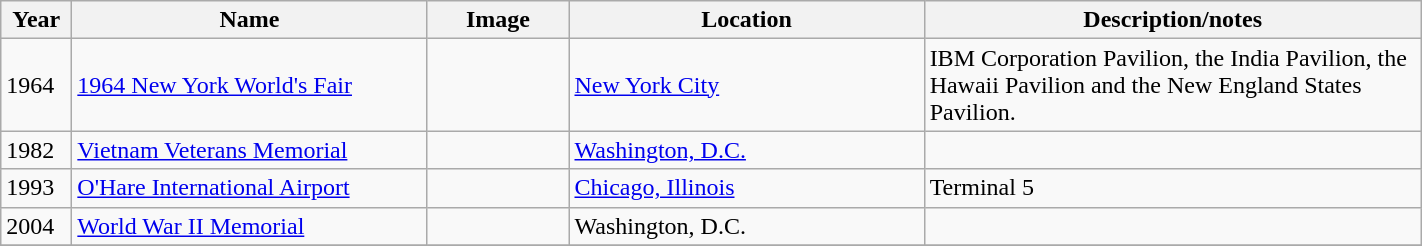<table class="wikitable sortable" style="width:75%">
<tr>
<th style="background:; color:; width="5%"><strong>Year</strong></th>
<th style="background:; color:;" width="25%"><strong>Name</strong></th>
<th style="background:; color:;" width="10%"><strong>Image</strong></th>
<th style="background:; color:;" width="25%"><strong>Location</strong></th>
<th style="background:; color:;" width="35%"><strong>Description/notes</strong></th>
</tr>
<tr>
<td>1964</td>
<td><a href='#'>1964 New York World's Fair</a></td>
<td></td>
<td><a href='#'>New York City</a></td>
<td>IBM Corporation Pavilion, the India Pavilion, the Hawaii Pavilion and the New England States Pavilion.</td>
</tr>
<tr>
<td>1982</td>
<td><a href='#'>Vietnam Veterans Memorial</a></td>
<td></td>
<td><a href='#'>Washington, D.C.</a></td>
<td></td>
</tr>
<tr>
<td>1993</td>
<td><a href='#'>O'Hare International Airport</a></td>
<td></td>
<td><a href='#'>Chicago, Illinois</a></td>
<td>Terminal 5</td>
</tr>
<tr>
<td>2004</td>
<td><a href='#'>World War II Memorial</a></td>
<td></td>
<td>Washington, D.C.</td>
<td></td>
</tr>
<tr>
</tr>
</table>
